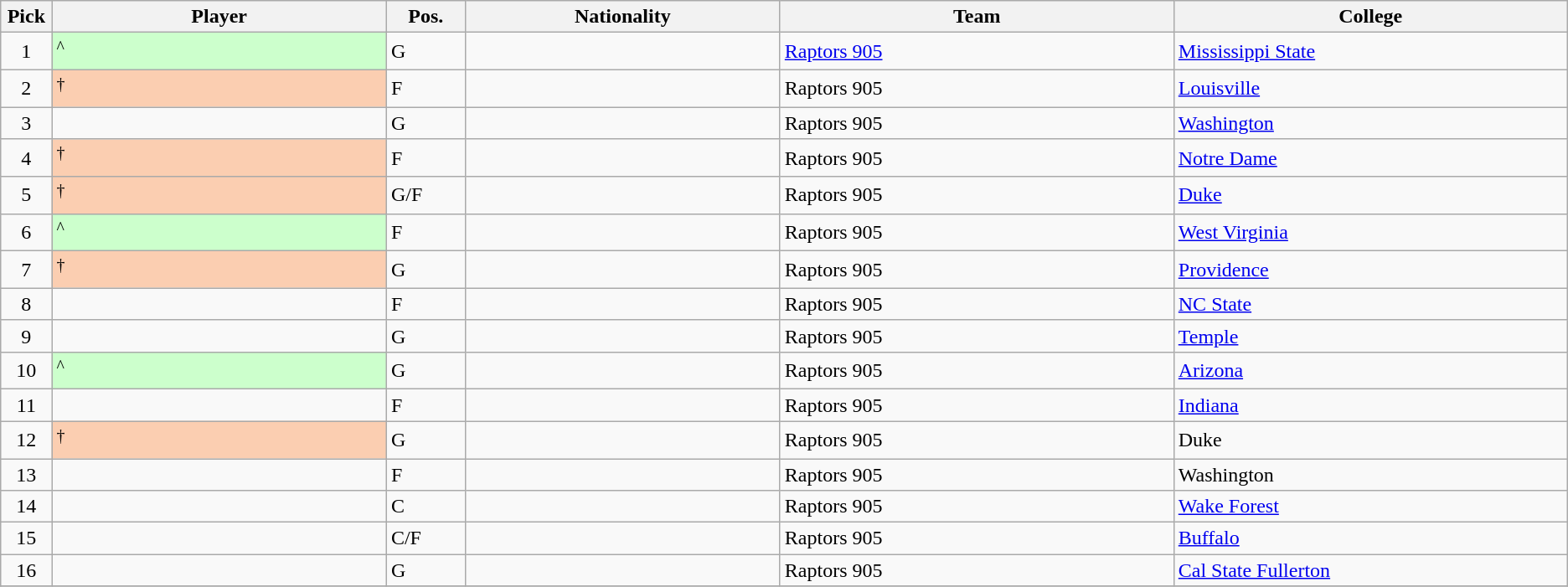<table class="wikitable sortable">
<tr>
<th width="1%">Pick</th>
<th width="17%">Player</th>
<th width="4%">Pos.</th>
<th width="16%">Nationality</th>
<th width="20%" class="unsortable">Team</th>
<th width="20%">College</th>
</tr>
<tr>
<td align=center>1</td>
<td style="background-color:#CCFFCC"><sup>^</sup></td>
<td>G</td>
<td></td>
<td><a href='#'>Raptors 905</a></td>
<td><a href='#'>Mississippi State</a></td>
</tr>
<tr>
<td align=center>2</td>
<td style="background-color:#FBCEB1"><sup>†</sup></td>
<td>F</td>
<td></td>
<td>Raptors 905</td>
<td><a href='#'>Louisville</a></td>
</tr>
<tr>
<td align=center>3</td>
<td></td>
<td>G</td>
<td></td>
<td>Raptors 905</td>
<td><a href='#'>Washington</a></td>
</tr>
<tr>
<td align=center>4</td>
<td style="background-color:#FBCEB1"><sup>†</sup></td>
<td>F</td>
<td></td>
<td>Raptors 905</td>
<td><a href='#'>Notre Dame</a></td>
</tr>
<tr>
<td align=center>5</td>
<td style="background-color:#FBCEB1"><sup>†</sup></td>
<td>G/F</td>
<td></td>
<td>Raptors 905</td>
<td><a href='#'>Duke</a></td>
</tr>
<tr>
<td align=center>6</td>
<td style="background-color:#CCFFCC"><sup>^</sup></td>
<td>F</td>
<td></td>
<td>Raptors 905</td>
<td><a href='#'>West Virginia</a></td>
</tr>
<tr>
<td align=center>7</td>
<td style="background-color:#FBCEB1"><sup>†</sup></td>
<td>G</td>
<td></td>
<td>Raptors 905</td>
<td><a href='#'>Providence</a></td>
</tr>
<tr>
<td align=center>8</td>
<td></td>
<td>F</td>
<td></td>
<td>Raptors 905</td>
<td><a href='#'>NC State</a></td>
</tr>
<tr>
<td align=center>9</td>
<td></td>
<td>G</td>
<td></td>
<td>Raptors 905</td>
<td><a href='#'>Temple</a></td>
</tr>
<tr>
<td align=center>10</td>
<td style="background-color:#CCFFCC"><sup>^</sup></td>
<td>G</td>
<td></td>
<td>Raptors 905</td>
<td><a href='#'>Arizona</a></td>
</tr>
<tr>
<td align=center>11</td>
<td></td>
<td>F</td>
<td></td>
<td>Raptors 905</td>
<td><a href='#'>Indiana</a></td>
</tr>
<tr>
<td align=center>12</td>
<td style="background-color:#FBCEB1"><sup>†</sup></td>
<td>G</td>
<td></td>
<td>Raptors 905</td>
<td>Duke</td>
</tr>
<tr>
<td align=center>13</td>
<td></td>
<td>F</td>
<td></td>
<td>Raptors 905</td>
<td>Washington</td>
</tr>
<tr>
<td align=center>14</td>
<td></td>
<td>C</td>
<td></td>
<td>Raptors 905</td>
<td><a href='#'>Wake Forest</a></td>
</tr>
<tr>
<td align=center>15</td>
<td></td>
<td>C/F</td>
<td></td>
<td>Raptors 905</td>
<td><a href='#'>Buffalo</a></td>
</tr>
<tr>
<td align=center>16</td>
<td></td>
<td>G</td>
<td></td>
<td>Raptors 905</td>
<td><a href='#'>Cal State Fullerton</a></td>
</tr>
<tr>
</tr>
</table>
